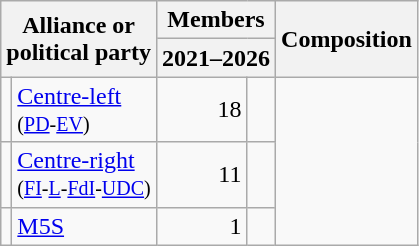<table class="wikitable">
<tr>
<th colspan=2 rowspan=2>Alliance or <br> political party</th>
<th colspan=2>Members</th>
<th rowspan=2>Composition</th>
</tr>
<tr>
<th colspan=2>2021–2026</th>
</tr>
<tr>
<td></td>
<td><a href='#'>Centre-left</a> <br><small>(<a href='#'>PD</a>-<a href='#'>EV</a>)</small></td>
<td style="text-align: right">18</td>
<td></td>
<td rowspan=3></td>
</tr>
<tr>
<td></td>
<td><a href='#'>Centre-right</a> <br><small>(<a href='#'>FI</a>-<a href='#'>L</a>-<a href='#'>FdI</a>-<a href='#'>UDC</a>)</small></td>
<td style="text-align: right">11</td>
<td></td>
</tr>
<tr>
<td></td>
<td><a href='#'>M5S</a></td>
<td style="text-align: right">1</td>
<td></td>
</tr>
</table>
